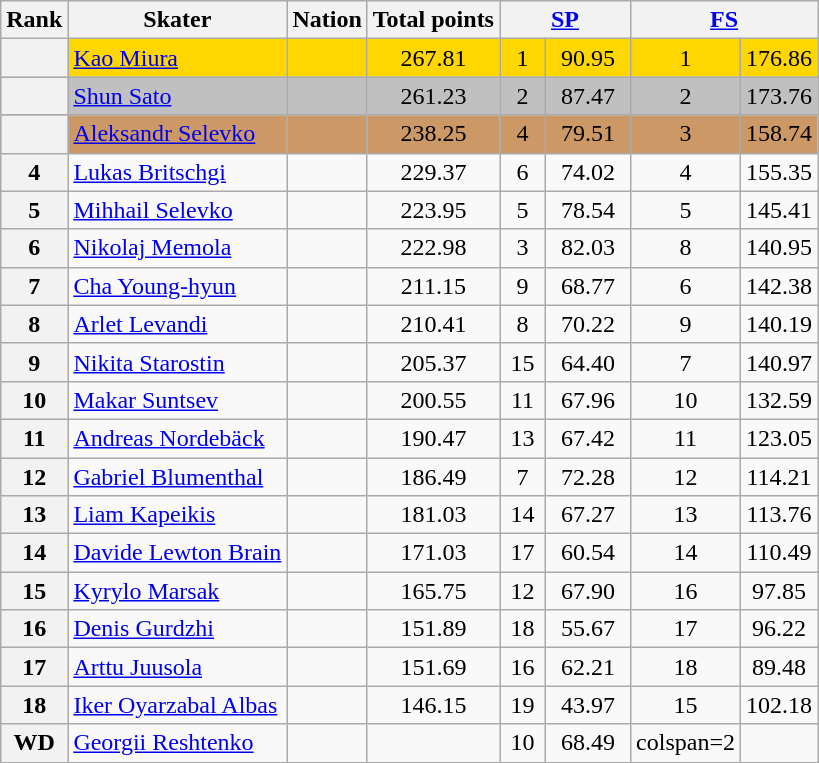<table class="wikitable sortable" style="text-align:left">
<tr>
<th scope="col">Rank</th>
<th scope="col">Skater</th>
<th scope="col">Nation</th>
<th scope="col">Total points</th>
<th scope="col" colspan="2" width="80px"><a href='#'>SP</a></th>
<th scope="col" colspan="2" width="80px"><a href='#'>FS</a></th>
</tr>
<tr bgcolor="gold">
<th scope="row"></th>
<td><a href='#'>Kao Miura</a></td>
<td></td>
<td align="center">267.81</td>
<td align="center">1</td>
<td align="center">90.95</td>
<td align="center">1</td>
<td align="center">176.86</td>
</tr>
<tr bgcolor="silver">
<th scope="row"></th>
<td><a href='#'>Shun Sato</a></td>
<td></td>
<td align="center">261.23</td>
<td align="center">2</td>
<td align="center">87.47</td>
<td align="center">2</td>
<td align="center">173.76</td>
</tr>
<tr bgcolor="cc9966">
<th scope="row"></th>
<td><a href='#'>Aleksandr Selevko</a></td>
<td></td>
<td align="center">238.25</td>
<td align="center">4</td>
<td align="center">79.51</td>
<td align="center">3</td>
<td align="center">158.74</td>
</tr>
<tr>
<th scope="row">4</th>
<td><a href='#'>Lukas Britschgi</a></td>
<td></td>
<td align="center">229.37</td>
<td align="center">6</td>
<td align="center">74.02</td>
<td align="center">4</td>
<td align="center">155.35</td>
</tr>
<tr>
<th scope="row">5</th>
<td><a href='#'>Mihhail Selevko</a></td>
<td></td>
<td align="center">223.95</td>
<td align="center">5</td>
<td align="center">78.54</td>
<td align="center">5</td>
<td align="center">145.41</td>
</tr>
<tr>
<th scope="row">6</th>
<td><a href='#'>Nikolaj Memola</a></td>
<td></td>
<td align="center">222.98</td>
<td align="center">3</td>
<td align="center">82.03</td>
<td align="center">8</td>
<td align="center">140.95</td>
</tr>
<tr>
<th scope="row">7</th>
<td><a href='#'>Cha Young-hyun</a></td>
<td></td>
<td align="center">211.15</td>
<td align="center">9</td>
<td align="center">68.77</td>
<td align="center">6</td>
<td align="center">142.38</td>
</tr>
<tr>
<th scope="row">8</th>
<td><a href='#'>Arlet Levandi</a></td>
<td></td>
<td align="center">210.41</td>
<td align="center">8</td>
<td align="center">70.22</td>
<td align="center">9</td>
<td align="center">140.19</td>
</tr>
<tr>
<th scope="row">9</th>
<td><a href='#'>Nikita Starostin</a></td>
<td></td>
<td align="center">205.37</td>
<td align="center">15</td>
<td align="center">64.40</td>
<td align="center">7</td>
<td align="center">140.97</td>
</tr>
<tr>
<th scope="row">10</th>
<td><a href='#'>Makar Suntsev</a></td>
<td></td>
<td align="center">200.55</td>
<td align="center">11</td>
<td align="center">67.96</td>
<td align="center">10</td>
<td align="center">132.59</td>
</tr>
<tr>
<th scope="row">11</th>
<td><a href='#'>Andreas Nordebäck</a></td>
<td></td>
<td align="center">190.47</td>
<td align="center">13</td>
<td align="center">67.42</td>
<td align="center">11</td>
<td align="center">123.05</td>
</tr>
<tr>
<th scope="row">12</th>
<td><a href='#'>Gabriel Blumenthal</a></td>
<td></td>
<td align="center">186.49</td>
<td align="center">7</td>
<td align="center">72.28</td>
<td align="center">12</td>
<td align="center">114.21</td>
</tr>
<tr>
<th scope="row">13</th>
<td><a href='#'>Liam Kapeikis</a></td>
<td></td>
<td align="center">181.03</td>
<td align="center">14</td>
<td align="center">67.27</td>
<td align="center">13</td>
<td align="center">113.76</td>
</tr>
<tr>
<th scope="row">14</th>
<td><a href='#'>Davide Lewton Brain</a></td>
<td></td>
<td align="center">171.03</td>
<td align="center">17</td>
<td align="center">60.54</td>
<td align="center">14</td>
<td align="center">110.49</td>
</tr>
<tr>
<th scope="row">15</th>
<td><a href='#'>Kyrylo Marsak</a></td>
<td></td>
<td align="center">165.75</td>
<td align="center">12</td>
<td align="center">67.90</td>
<td align="center">16</td>
<td align="center">97.85</td>
</tr>
<tr>
<th scope="row">16</th>
<td><a href='#'>Denis Gurdzhi</a></td>
<td></td>
<td align="center">151.89</td>
<td align="center">18</td>
<td align="center">55.67</td>
<td align="center">17</td>
<td align="center">96.22</td>
</tr>
<tr>
<th scope="row">17</th>
<td><a href='#'>Arttu Juusola</a></td>
<td></td>
<td align="center">151.69</td>
<td align="center">16</td>
<td align="center">62.21</td>
<td align="center">18</td>
<td align="center">89.48</td>
</tr>
<tr>
<th scope="row">18</th>
<td><a href='#'>Iker Oyarzabal Albas</a></td>
<td></td>
<td align="center">146.15</td>
<td align="center">19</td>
<td align="center">43.97</td>
<td align="center">15</td>
<td align="center">102.18</td>
</tr>
<tr>
<th scope="row">WD</th>
<td><a href='#'>Georgii Reshtenko</a></td>
<td></td>
<td></td>
<td align="center">10</td>
<td align="center">68.49</td>
<td>colspan=2 </td>
</tr>
</table>
